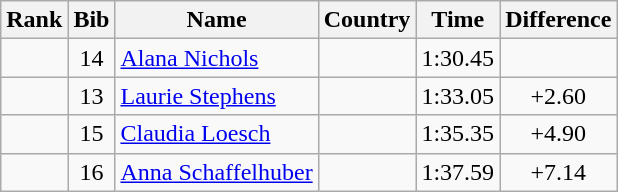<table class="wikitable sortable" style="text-align:center">
<tr>
<th>Rank</th>
<th>Bib</th>
<th>Name</th>
<th>Country</th>
<th>Time</th>
<th>Difference</th>
</tr>
<tr>
<td></td>
<td>14</td>
<td align=left><a href='#'>Alana Nichols</a></td>
<td align=left></td>
<td>1:30.45</td>
<td></td>
</tr>
<tr>
<td></td>
<td>13</td>
<td align=left><a href='#'>Laurie Stephens</a></td>
<td align=left></td>
<td>1:33.05</td>
<td>+2.60</td>
</tr>
<tr>
<td></td>
<td>15</td>
<td align=left><a href='#'>Claudia Loesch</a></td>
<td align=left></td>
<td>1:35.35</td>
<td>+4.90</td>
</tr>
<tr>
<td></td>
<td>16</td>
<td align=left><a href='#'>Anna Schaffelhuber</a></td>
<td align=left></td>
<td>1:37.59</td>
<td>+7.14</td>
</tr>
</table>
